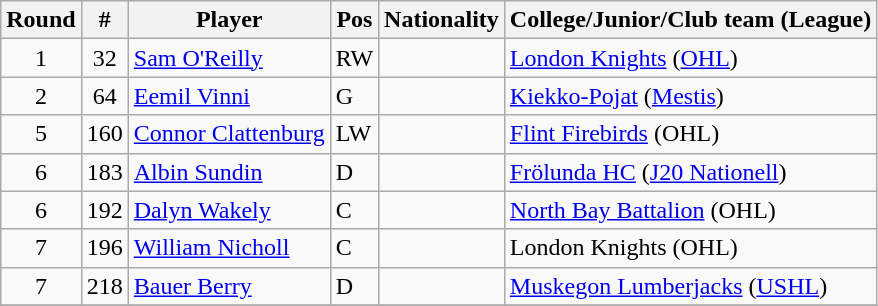<table class="wikitable">
<tr>
<th>Round</th>
<th>#</th>
<th>Player</th>
<th>Pos</th>
<th>Nationality</th>
<th>College/Junior/Club team (League)</th>
</tr>
<tr>
<td style="text-align: center;">1</td>
<td style="text-align: center;">32</td>
<td><a href='#'>Sam O'Reilly</a></td>
<td>RW</td>
<td></td>
<td><a href='#'>London Knights</a> (<a href='#'>OHL</a>)</td>
</tr>
<tr>
<td style="text-align: center;">2</td>
<td style="text-align: center;">64</td>
<td><a href='#'>Eemil Vinni</a></td>
<td>G</td>
<td></td>
<td><a href='#'>Kiekko-Pojat</a> (<a href='#'>Mestis</a>)</td>
</tr>
<tr>
<td style="text-align: center;">5</td>
<td style="text-align: center;">160</td>
<td><a href='#'>Connor Clattenburg</a></td>
<td>LW</td>
<td></td>
<td><a href='#'>Flint Firebirds</a> (OHL)</td>
</tr>
<tr>
<td style="text-align: center;">6</td>
<td style="text-align: center;">183</td>
<td><a href='#'>Albin Sundin</a></td>
<td>D</td>
<td></td>
<td><a href='#'>Frölunda HC</a> (<a href='#'>J20 Nationell</a>)</td>
</tr>
<tr>
<td style="text-align: center;">6</td>
<td style="text-align: center;">192</td>
<td><a href='#'>Dalyn Wakely</a></td>
<td>C</td>
<td></td>
<td><a href='#'>North Bay Battalion</a> (OHL)</td>
</tr>
<tr>
<td style="text-align: center;">7</td>
<td style="text-align: center;">196</td>
<td><a href='#'>William Nicholl</a></td>
<td>C</td>
<td></td>
<td>London Knights (OHL)</td>
</tr>
<tr>
<td style="text-align: center;">7</td>
<td style="text-align: center;">218</td>
<td><a href='#'>Bauer Berry</a></td>
<td>D</td>
<td></td>
<td><a href='#'>Muskegon Lumberjacks</a> (<a href='#'>USHL</a>)</td>
</tr>
<tr>
</tr>
</table>
